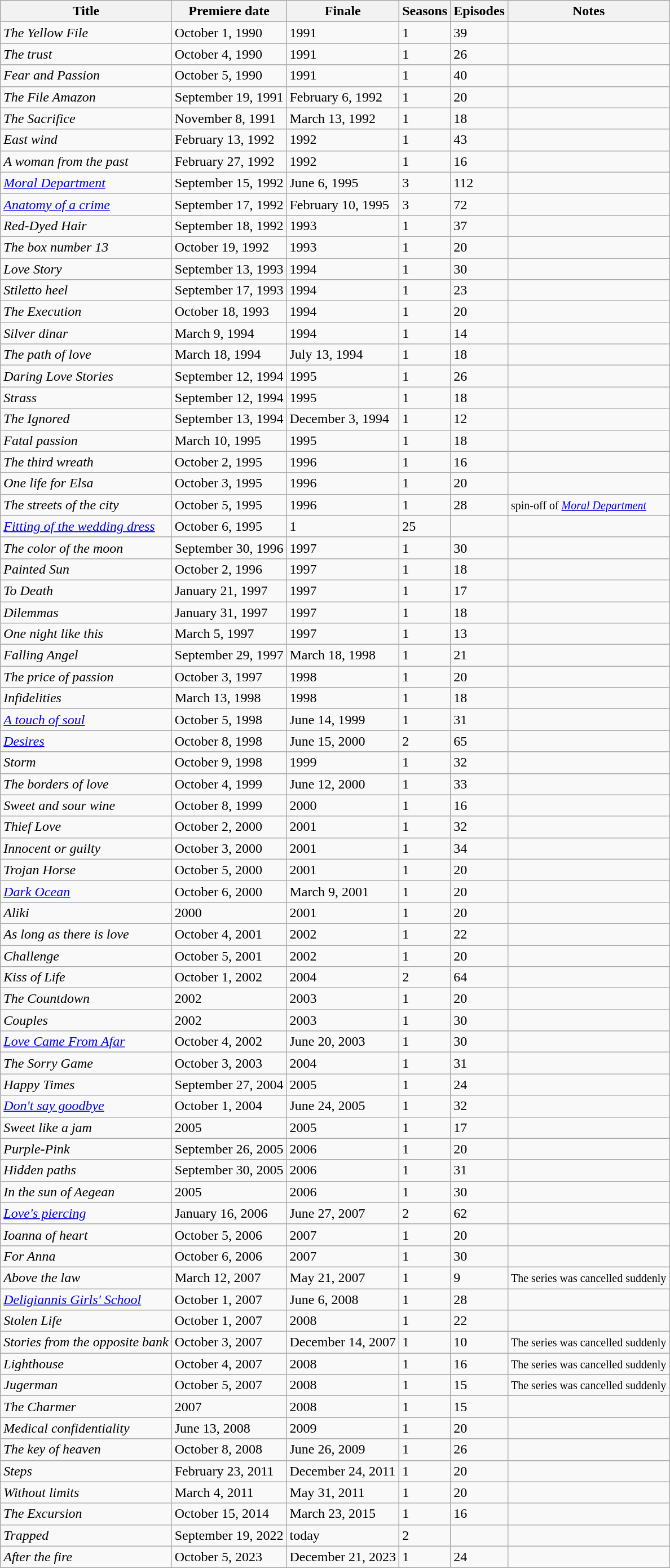<table class="wikitable sortable">
<tr>
<th>Title</th>
<th>Premiere date</th>
<th>Finale</th>
<th>Seasons</th>
<th>Episodes</th>
<th>Notes</th>
</tr>
<tr>
<td><em>The Yellow File</em></td>
<td>October 1, 1990</td>
<td>1991</td>
<td>1</td>
<td>39</td>
<td></td>
</tr>
<tr>
<td><em>The trust</em></td>
<td>October 4, 1990</td>
<td>1991</td>
<td>1</td>
<td>26</td>
<td></td>
</tr>
<tr>
<td><em>Fear and Passion</em></td>
<td>October 5, 1990</td>
<td>1991</td>
<td>1</td>
<td>40</td>
<td></td>
</tr>
<tr>
<td><em>The File Amazon</em></td>
<td>September 19, 1991</td>
<td>February 6, 1992</td>
<td>1</td>
<td>20</td>
<td></td>
</tr>
<tr>
<td><em>The Sacrifice</em></td>
<td>November 8, 1991</td>
<td>March 13, 1992</td>
<td>1</td>
<td>18</td>
<td></td>
</tr>
<tr>
<td><em>East wind</em></td>
<td>February 13, 1992</td>
<td>1992</td>
<td>1</td>
<td>43</td>
<td></td>
</tr>
<tr>
<td><em>A woman from the past</em></td>
<td>February 27, 1992</td>
<td>1992</td>
<td>1</td>
<td>16</td>
<td></td>
</tr>
<tr>
<td><em><a href='#'>Moral Department</a></em></td>
<td>September 15, 1992</td>
<td>June 6, 1995</td>
<td>3</td>
<td>112</td>
<td></td>
</tr>
<tr>
<td><em><a href='#'>Anatomy of a crime</a></em></td>
<td>September 17, 1992</td>
<td>February 10, 1995</td>
<td>3</td>
<td>72</td>
<td></td>
</tr>
<tr>
<td><em>Red-Dyed Hair</em></td>
<td>September 18, 1992</td>
<td>1993</td>
<td>1</td>
<td>37</td>
<td></td>
</tr>
<tr>
<td><em>The box number 13</em></td>
<td>October 19, 1992</td>
<td>1993</td>
<td>1</td>
<td>20</td>
<td></td>
</tr>
<tr>
<td><em>Love Story</em></td>
<td>September 13, 1993</td>
<td>1994</td>
<td>1</td>
<td>30</td>
<td></td>
</tr>
<tr>
<td><em>Stiletto heel</em></td>
<td>September 17, 1993</td>
<td>1994</td>
<td>1</td>
<td>23</td>
<td></td>
</tr>
<tr>
<td><em>The Execution</em></td>
<td>October 18, 1993</td>
<td>1994</td>
<td>1</td>
<td>20</td>
<td></td>
</tr>
<tr>
<td><em>Silver dinar</em></td>
<td>March 9, 1994</td>
<td>1994</td>
<td>1</td>
<td>14</td>
<td></td>
</tr>
<tr>
<td><em>The path of love</em></td>
<td>March 18, 1994</td>
<td>July 13, 1994</td>
<td>1</td>
<td>18</td>
<td></td>
</tr>
<tr>
<td><em>Daring Love Stories</em></td>
<td>September 12, 1994</td>
<td>1995</td>
<td>1</td>
<td>26</td>
<td></td>
</tr>
<tr>
<td><em>Strass</em></td>
<td>September 12, 1994</td>
<td>1995</td>
<td>1</td>
<td>18</td>
<td></td>
</tr>
<tr>
<td><em>The Ignored</em></td>
<td>September 13, 1994</td>
<td>December 3, 1994</td>
<td>1</td>
<td>12</td>
<td></td>
</tr>
<tr>
<td><em>Fatal passion</em></td>
<td>March 10, 1995</td>
<td>1995</td>
<td>1</td>
<td>18</td>
<td></td>
</tr>
<tr>
<td><em>The third wreath</em></td>
<td>October 2, 1995</td>
<td>1996</td>
<td>1</td>
<td>16</td>
<td></td>
</tr>
<tr>
<td><em>One life for Elsa</em></td>
<td>October 3, 1995</td>
<td>1996</td>
<td>1</td>
<td>20</td>
<td></td>
</tr>
<tr>
<td><em>The streets of the city</em></td>
<td>October 5, 1995</td>
<td>1996</td>
<td>1</td>
<td>28</td>
<td><small>spin-off of <em><a href='#'>Moral Department</a></em></small></td>
</tr>
<tr>
<td><em><a href='#'>Fitting of the wedding dress</a></em></td>
<td>October 6, 1995</td>
<td>1</td>
<td>25</td>
<td></td>
</tr>
<tr>
<td><em>The color of the moon</em></td>
<td>September 30, 1996</td>
<td>1997</td>
<td>1</td>
<td>30</td>
<td></td>
</tr>
<tr>
<td><em>Painted Sun</em></td>
<td>October 2, 1996</td>
<td>1997</td>
<td>1</td>
<td>18</td>
<td></td>
</tr>
<tr>
<td><em>To Death</em></td>
<td>January 21, 1997</td>
<td>1997</td>
<td>1</td>
<td>17</td>
<td></td>
</tr>
<tr>
<td><em>Dilemmas</em></td>
<td>January 31, 1997</td>
<td>1997</td>
<td>1</td>
<td>18</td>
<td></td>
</tr>
<tr>
<td><em>One night like this</em></td>
<td>March 5, 1997</td>
<td>1997</td>
<td>1</td>
<td>13</td>
<td></td>
</tr>
<tr>
<td><em>Falling Angel</em></td>
<td>September 29, 1997</td>
<td>March 18, 1998</td>
<td>1</td>
<td>21</td>
<td></td>
</tr>
<tr>
<td><em>The price of passion</em></td>
<td>October 3, 1997</td>
<td>1998</td>
<td>1</td>
<td>20</td>
<td></td>
</tr>
<tr>
<td><em>Infidelities</em></td>
<td>March 13, 1998</td>
<td>1998</td>
<td>1</td>
<td>18</td>
<td></td>
</tr>
<tr>
<td><em><a href='#'>A touch of soul</a></em></td>
<td>October 5, 1998</td>
<td>June 14, 1999</td>
<td>1</td>
<td>31</td>
<td></td>
</tr>
<tr>
<td><em><a href='#'>Desires</a></em></td>
<td>October 8, 1998</td>
<td>June 15, 2000</td>
<td>2</td>
<td>65</td>
<td></td>
</tr>
<tr>
<td><em>Storm</em></td>
<td>October 9, 1998</td>
<td>1999</td>
<td>1</td>
<td>32</td>
<td></td>
</tr>
<tr>
<td><em>The borders of love</em></td>
<td>October 4, 1999</td>
<td>June 12, 2000</td>
<td>1</td>
<td>33</td>
<td></td>
</tr>
<tr>
<td><em>Sweet and sour wine</em></td>
<td>October 8, 1999</td>
<td>2000</td>
<td>1</td>
<td>16</td>
<td></td>
</tr>
<tr>
<td><em>Thief Love</em></td>
<td>October 2, 2000</td>
<td>2001</td>
<td>1</td>
<td>32</td>
<td></td>
</tr>
<tr>
<td><em>Innocent or guilty</em></td>
<td>October 3, 2000</td>
<td>2001</td>
<td>1</td>
<td>34</td>
<td></td>
</tr>
<tr>
<td><em>Trojan Horse</em></td>
<td>October 5, 2000</td>
<td>2001</td>
<td>1</td>
<td>20</td>
<td></td>
</tr>
<tr>
<td><em><a href='#'>Dark Ocean</a></em></td>
<td>October 6, 2000</td>
<td>March 9, 2001</td>
<td>1</td>
<td>20</td>
<td></td>
</tr>
<tr>
<td><em>Aliki</em></td>
<td>2000</td>
<td>2001</td>
<td>1</td>
<td>20</td>
<td></td>
</tr>
<tr>
<td><em>As long as there is love</em></td>
<td>October 4, 2001</td>
<td>2002</td>
<td>1</td>
<td>22</td>
<td></td>
</tr>
<tr>
<td><em>Challenge</em></td>
<td>October 5, 2001</td>
<td>2002</td>
<td>1</td>
<td>20</td>
<td></td>
</tr>
<tr>
<td><em>Kiss of Life</em></td>
<td>October 1, 2002</td>
<td>2004</td>
<td>2</td>
<td>64</td>
<td></td>
</tr>
<tr>
<td><em>The Countdown</em></td>
<td>2002</td>
<td>2003</td>
<td>1</td>
<td>20</td>
<td></td>
</tr>
<tr>
<td><em>Couples</em></td>
<td>2002</td>
<td>2003</td>
<td>1</td>
<td>30</td>
<td></td>
</tr>
<tr>
<td><em><a href='#'>Love Came From Afar</a></em></td>
<td>October 4, 2002</td>
<td>June 20, 2003</td>
<td>1</td>
<td>30</td>
<td></td>
</tr>
<tr>
<td><em>The Sorry Game</em></td>
<td>October 3, 2003</td>
<td>2004</td>
<td>1</td>
<td>31</td>
<td></td>
</tr>
<tr>
<td><em>Happy Times</em></td>
<td>September 27, 2004</td>
<td>2005</td>
<td>1</td>
<td>24</td>
<td></td>
</tr>
<tr>
<td><em><a href='#'>Don't say goodbye</a></em></td>
<td>October 1, 2004</td>
<td>June 24, 2005</td>
<td>1</td>
<td>32</td>
<td></td>
</tr>
<tr>
<td><em>Sweet like a jam</em></td>
<td>2005</td>
<td>2005</td>
<td>1</td>
<td>17</td>
<td></td>
</tr>
<tr>
<td><em>Purple-Pink</em></td>
<td>September 26, 2005</td>
<td>2006</td>
<td>1</td>
<td>20</td>
<td></td>
</tr>
<tr>
<td><em>Hidden paths</em></td>
<td>September 30, 2005</td>
<td>2006</td>
<td>1</td>
<td>31</td>
<td></td>
</tr>
<tr>
<td><em>In the sun of Aegean</em></td>
<td>2005</td>
<td>2006</td>
<td>1</td>
<td>30</td>
<td></td>
</tr>
<tr>
<td><em><a href='#'>Love's piercing</a></em></td>
<td>January 16, 2006</td>
<td>June 27, 2007</td>
<td>2</td>
<td>62</td>
<td></td>
</tr>
<tr>
<td><em>Ioanna of heart</em></td>
<td>October 5, 2006</td>
<td>2007</td>
<td>1</td>
<td>20</td>
<td></td>
</tr>
<tr>
<td><em>For Anna</em></td>
<td>October 6, 2006</td>
<td>2007</td>
<td>1</td>
<td>30</td>
<td></td>
</tr>
<tr>
<td><em>Above the law</em></td>
<td>March 12, 2007</td>
<td>May 21, 2007</td>
<td>1</td>
<td>9</td>
<td><small>The series was cancelled suddenly</small></td>
</tr>
<tr>
<td><em><a href='#'>Deligiannis Girls' School</a></em></td>
<td>October 1, 2007</td>
<td>June 6, 2008</td>
<td>1</td>
<td>28</td>
<td></td>
</tr>
<tr>
<td><em>Stolen Life</em></td>
<td>October 1, 2007</td>
<td>2008</td>
<td>1</td>
<td>22</td>
<td></td>
</tr>
<tr>
<td><em>Stories from the opposite bank</em></td>
<td>October 3, 2007</td>
<td>December 14, 2007</td>
<td>1</td>
<td>10</td>
<td><small>The series was cancelled suddenly</small></td>
</tr>
<tr>
<td><em>Lighthouse</em></td>
<td>October 4, 2007</td>
<td>2008</td>
<td>1</td>
<td>16</td>
<td><small>The series was cancelled suddenly</small></td>
</tr>
<tr>
<td><em>Jugerman</em></td>
<td>October 5, 2007</td>
<td>2008</td>
<td>1</td>
<td>15</td>
<td><small>The series was cancelled suddenly</small></td>
</tr>
<tr>
<td><em>The Charmer</em></td>
<td>2007</td>
<td>2008</td>
<td>1</td>
<td>15</td>
<td></td>
</tr>
<tr>
<td><em>Medical confidentiality</em></td>
<td>June 13, 2008</td>
<td>2009</td>
<td>1</td>
<td>20</td>
<td></td>
</tr>
<tr>
<td><em>The key of heaven</em></td>
<td>October 8, 2008</td>
<td>June 26, 2009</td>
<td>1</td>
<td>26</td>
<td></td>
</tr>
<tr>
<td><em>Steps</em></td>
<td>February 23, 2011</td>
<td>December 24, 2011</td>
<td>1</td>
<td>20</td>
<td></td>
</tr>
<tr>
<td><em>Without limits</em></td>
<td>March 4, 2011</td>
<td>May 31, 2011</td>
<td>1</td>
<td>20</td>
<td></td>
</tr>
<tr>
<td><em>The Excursion</em></td>
<td>October 15, 2014</td>
<td>March 23, 2015</td>
<td>1</td>
<td>16</td>
<td></td>
</tr>
<tr>
<td><em>Trapped</em></td>
<td>September 19, 2022</td>
<td>today</td>
<td>2</td>
<td></td>
<td></td>
</tr>
<tr>
<td><em>After the fire</em></td>
<td>October 5, 2023</td>
<td>December 21, 2023</td>
<td>1</td>
<td>24</td>
<td></td>
</tr>
<tr>
</tr>
</table>
